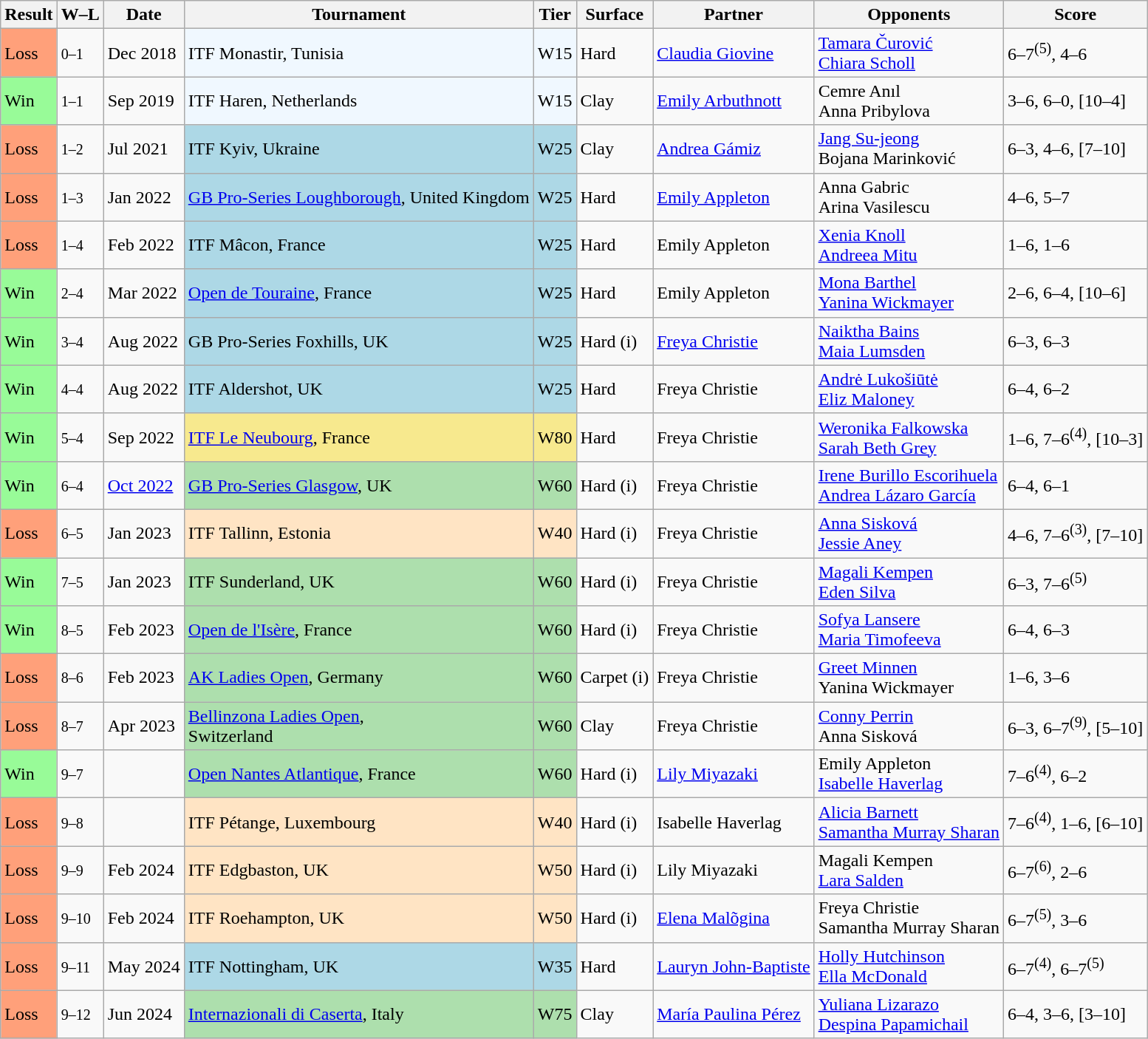<table class="sortable wikitable">
<tr>
<th>Result</th>
<th class="unsortable">W–L</th>
<th>Date</th>
<th>Tournament</th>
<th>Tier</th>
<th>Surface</th>
<th>Partner</th>
<th>Opponents</th>
<th class="unsortable">Score</th>
</tr>
<tr>
<td style="background:#ffa07a;">Loss</td>
<td><small>0–1</small></td>
<td>Dec 2018</td>
<td style="background:#f0f8ff;">ITF Monastir, Tunisia</td>
<td style="background:#f0f8ff;">W15</td>
<td>Hard</td>
<td> <a href='#'>Claudia Giovine</a></td>
<td> <a href='#'>Tamara Čurović</a> <br>  <a href='#'>Chiara Scholl</a></td>
<td>6–7<sup>(5)</sup>, 4–6</td>
</tr>
<tr>
<td style="background:#98fb98;">Win</td>
<td><small>1–1</small></td>
<td>Sep 2019</td>
<td style="background:#f0f8ff;">ITF Haren, Netherlands</td>
<td style="background:#f0f8ff;">W15</td>
<td>Clay</td>
<td> <a href='#'>Emily Arbuthnott</a></td>
<td> Cemre Anıl <br>  Anna Pribylova</td>
<td>3–6, 6–0, [10–4]</td>
</tr>
<tr>
<td style="background:#ffa07a;">Loss</td>
<td><small>1–2</small></td>
<td>Jul 2021</td>
<td style="background:lightblue;">ITF Kyiv, Ukraine</td>
<td style="background:lightblue;">W25</td>
<td>Clay</td>
<td> <a href='#'>Andrea Gámiz</a></td>
<td> <a href='#'>Jang Su-jeong</a> <br>  Bojana Marinković</td>
<td>6–3, 4–6, [7–10]</td>
</tr>
<tr>
<td style="background:#ffa07a;">Loss</td>
<td><small>1–3</small></td>
<td>Jan 2022</td>
<td style="background:lightblue;"><a href='#'>GB Pro-Series Loughborough</a>, United Kingdom</td>
<td style="background:lightblue;">W25</td>
<td>Hard</td>
<td> <a href='#'>Emily Appleton</a></td>
<td> Anna Gabric <br>  Arina Vasilescu</td>
<td>4–6, 5–7</td>
</tr>
<tr>
<td style="background:#ffa07a;">Loss</td>
<td><small>1–4</small></td>
<td>Feb 2022</td>
<td style="background:lightblue;">ITF Mâcon, France</td>
<td style="background:lightblue;">W25</td>
<td>Hard</td>
<td> Emily Appleton</td>
<td> <a href='#'>Xenia Knoll</a> <br>  <a href='#'>Andreea Mitu</a></td>
<td>1–6, 1–6</td>
</tr>
<tr>
<td style="background:#98fb98;">Win</td>
<td><small>2–4</small></td>
<td>Mar 2022</td>
<td style="background:lightblue;"><a href='#'>Open de Touraine</a>, France</td>
<td style="background:lightblue;">W25</td>
<td>Hard</td>
<td> Emily Appleton</td>
<td> <a href='#'>Mona Barthel</a> <br>  <a href='#'>Yanina Wickmayer</a></td>
<td>2–6, 6–4, [10–6]</td>
</tr>
<tr>
<td style="background:#98fb98;">Win</td>
<td><small>3–4</small></td>
<td>Aug 2022</td>
<td style="background:lightblue;">GB Pro-Series Foxhills, UK</td>
<td style="background:lightblue;">W25</td>
<td>Hard (i)</td>
<td> <a href='#'>Freya Christie</a></td>
<td> <a href='#'>Naiktha Bains</a> <br>  <a href='#'>Maia Lumsden</a></td>
<td>6–3, 6–3</td>
</tr>
<tr>
<td style="background:#98fb98;">Win</td>
<td><small>4–4</small></td>
<td>Aug 2022</td>
<td style="background:lightblue;">ITF Aldershot, UK</td>
<td style="background:lightblue;">W25</td>
<td>Hard</td>
<td> Freya Christie</td>
<td> <a href='#'>Andrė Lukošiūtė</a> <br>  <a href='#'>Eliz Maloney</a></td>
<td>6–4, 6–2</td>
</tr>
<tr>
<td style="background:#98fb98;">Win</td>
<td><small>5–4</small></td>
<td>Sep 2022</td>
<td style="background:#f7e98e;"><a href='#'>ITF Le Neubourg</a>, France</td>
<td style="background:#f7e98e;">W80</td>
<td>Hard</td>
<td> Freya Christie</td>
<td> <a href='#'>Weronika Falkowska</a> <br>  <a href='#'>Sarah Beth Grey</a></td>
<td>1–6, 7–6<sup>(4)</sup>, [10–3]</td>
</tr>
<tr>
<td style="background:#98fb98;">Win</td>
<td><small>6–4</small></td>
<td><a href='#'>Oct 2022</a></td>
<td style="background:#addfad;"><a href='#'>GB Pro-Series Glasgow</a>, UK</td>
<td style="background:#addfad;">W60</td>
<td>Hard (i)</td>
<td> Freya Christie</td>
<td> <a href='#'>Irene Burillo Escorihuela</a> <br>  <a href='#'>Andrea Lázaro García</a></td>
<td>6–4, 6–1</td>
</tr>
<tr>
<td style="background:#ffa07a;">Loss</td>
<td><small>6–5</small></td>
<td>Jan 2023</td>
<td style="background:#ffe4c4;">ITF Tallinn, Estonia</td>
<td style="background:#ffe4c4;">W40</td>
<td>Hard (i)</td>
<td> Freya Christie</td>
<td> <a href='#'>Anna Sisková</a> <br>  <a href='#'>Jessie Aney</a></td>
<td>4–6, 7–6<sup>(3)</sup>, [7–10]</td>
</tr>
<tr>
<td style="background:#98fb98;">Win</td>
<td><small>7–5</small></td>
<td>Jan 2023</td>
<td style="background:#addfad;">ITF Sunderland, UK</td>
<td style="background:#addfad;">W60</td>
<td>Hard (i)</td>
<td> Freya Christie</td>
<td> <a href='#'>Magali Kempen</a> <br>  <a href='#'>Eden Silva</a></td>
<td>6–3, 7–6<sup>(5)</sup></td>
</tr>
<tr>
<td style="background:#98fb98;">Win</td>
<td><small>8–5</small></td>
<td>Feb 2023</td>
<td style="background:#addfad;"><a href='#'>Open de l'Isère</a>, France</td>
<td style="background:#addfad;">W60</td>
<td>Hard (i)</td>
<td> Freya Christie</td>
<td> <a href='#'>Sofya Lansere</a> <br>  <a href='#'>Maria Timofeeva</a></td>
<td>6–4, 6–3</td>
</tr>
<tr>
<td style="background:#ffa07a;">Loss</td>
<td><small>8–6</small></td>
<td>Feb 2023</td>
<td style="background:#addfad;"><a href='#'>AK Ladies Open</a>, Germany</td>
<td style="background:#addfad;">W60</td>
<td>Carpet (i)</td>
<td> Freya Christie</td>
<td> <a href='#'>Greet Minnen</a> <br>  Yanina Wickmayer</td>
<td>1–6, 3–6</td>
</tr>
<tr>
<td style="background:#ffa07a;">Loss</td>
<td><small>8–7</small></td>
<td>Apr 2023</td>
<td style="background:#addfad;"><a href='#'>Bellinzona Ladies Open</a>, <br>Switzerland</td>
<td style="background:#addfad;">W60</td>
<td>Clay</td>
<td> Freya Christie</td>
<td> <a href='#'>Conny Perrin</a> <br>  Anna Sisková</td>
<td>6–3, 6–7<sup>(9)</sup>, [5–10]</td>
</tr>
<tr>
<td style="background:#98fb98;">Win</td>
<td><small>9–7</small></td>
<td></td>
<td style="background:#addfad;"><a href='#'>Open Nantes Atlantique</a>, France</td>
<td style="background:#addfad;">W60</td>
<td>Hard (i)</td>
<td> <a href='#'>Lily Miyazaki</a></td>
<td> Emily Appleton <br>  <a href='#'>Isabelle Haverlag</a></td>
<td>7–6<sup>(4)</sup>, 6–2</td>
</tr>
<tr>
<td style="background:#ffa07a;">Loss</td>
<td><small>9–8</small></td>
<td></td>
<td style="background:#ffe4c4;">ITF Pétange, Luxembourg</td>
<td style="background:#ffe4c4;">W40</td>
<td>Hard (i)</td>
<td> Isabelle Haverlag</td>
<td> <a href='#'>Alicia Barnett</a> <br>  <a href='#'>Samantha Murray Sharan</a></td>
<td>7–6<sup>(4)</sup>, 1–6, [6–10]</td>
</tr>
<tr>
<td style="background:#ffa07a;">Loss</td>
<td><small>9–9</small></td>
<td>Feb 2024</td>
<td style="background:#ffe4c4;">ITF Edgbaston, UK</td>
<td style="background:#ffe4c4;">W50</td>
<td>Hard (i)</td>
<td> Lily Miyazaki</td>
<td> Magali Kempen <br>  <a href='#'>Lara Salden</a></td>
<td>6–7<sup>(6)</sup>, 2–6</td>
</tr>
<tr>
<td style="background:#ffa07a;">Loss</td>
<td><small>9–10</small></td>
<td>Feb 2024</td>
<td style="background:#ffe4c4;">ITF Roehampton, UK</td>
<td style="background:#ffe4c4;">W50</td>
<td>Hard (i)</td>
<td> <a href='#'>Elena Malõgina</a></td>
<td> Freya Christie <br> Samantha Murray Sharan</td>
<td>6–7<sup>(5)</sup>, 3–6</td>
</tr>
<tr>
<td style="background:#ffa07a;">Loss</td>
<td><small>9–11</small></td>
<td>May 2024</td>
<td style="background:lightblue;">ITF Nottingham, UK</td>
<td style="background:lightblue;">W35</td>
<td>Hard</td>
<td> <a href='#'>Lauryn John-Baptiste</a></td>
<td> <a href='#'>Holly Hutchinson</a> <br> <a href='#'>Ella McDonald</a></td>
<td>6–7<sup>(4)</sup>, 6–7<sup>(5)</sup></td>
</tr>
<tr>
<td style="background:#ffa07a;">Loss</td>
<td><small>9–12</small></td>
<td>Jun 2024</td>
<td style="background:#addfad;"><a href='#'>Internazionali di Caserta</a>, Italy</td>
<td style="background:#addfad;">W75</td>
<td>Clay</td>
<td> <a href='#'>María Paulina Pérez</a></td>
<td> <a href='#'>Yuliana Lizarazo</a> <br> <a href='#'>Despina Papamichail</a></td>
<td>6–4, 3–6, [3–10]</td>
</tr>
</table>
